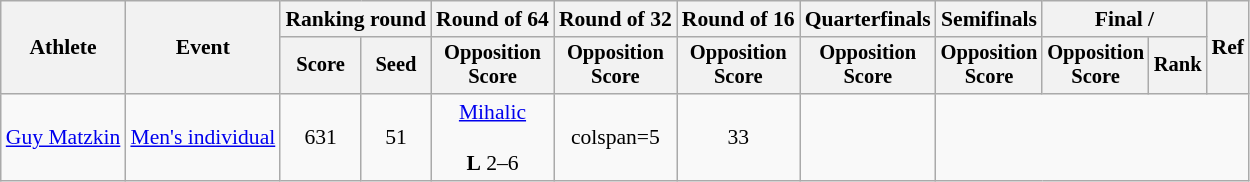<table class="wikitable" style="font-size:90%">
<tr>
<th rowspan=2>Athlete</th>
<th rowspan=2>Event</th>
<th colspan=2>Ranking round</th>
<th>Round of 64</th>
<th>Round of 32</th>
<th>Round of 16</th>
<th>Quarterfinals</th>
<th>Semifinals</th>
<th colspan=2>Final / </th>
<th rowspan=2>Ref</th>
</tr>
<tr style="font-size:95%">
<th>Score</th>
<th>Seed</th>
<th>Opposition<br>Score</th>
<th>Opposition<br>Score</th>
<th>Opposition<br>Score</th>
<th>Opposition<br>Score</th>
<th>Opposition<br>Score</th>
<th>Opposition<br>Score</th>
<th>Rank</th>
</tr>
<tr align=center>
<td align=left><a href='#'>Guy Matzkin</a></td>
<td align=left><a href='#'>Men's individual</a></td>
<td>631</td>
<td>51</td>
<td><a href='#'>Mihalic</a><br><br><strong>L</strong> 2–6</td>
<td>colspan=5 </td>
<td>33</td>
<td></td>
</tr>
</table>
